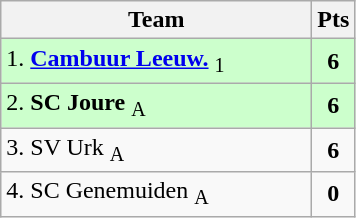<table class="wikitable" style="text-align:center; float:left; margin-right:1em">
<tr>
<th style="width:200px">Team</th>
<th width=20>Pts</th>
</tr>
<tr bgcolor=ccffcc>
<td align=left>1. <strong><a href='#'>Cambuur Leeuw.</a></strong> <sub>1</sub></td>
<td><strong>6</strong></td>
</tr>
<tr bgcolor=ccffcc>
<td align=left>2. <strong>SC Joure</strong> <sub>A</sub></td>
<td><strong>6</strong></td>
</tr>
<tr>
<td align=left>3. SV Urk <sub>A</sub></td>
<td><strong>6</strong></td>
</tr>
<tr>
<td align=left>4. SC Genemuiden <sub>A</sub></td>
<td><strong>0</strong></td>
</tr>
</table>
